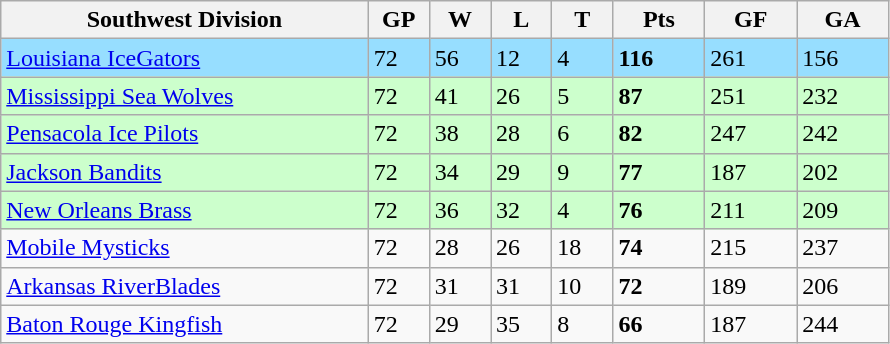<table class="wikitable">
<tr>
<th bgcolor="#DDDDFF" width="30%">Southwest Division</th>
<th bgcolor="#DDDDFF" width="5%">GP</th>
<th bgcolor="#DDDDFF" width="5%">W</th>
<th bgcolor="#DDDDFF" width="5%">L</th>
<th bgcolor="#DDDDFF" width="5%">T</th>
<th bgcolor="#DDDDFF" width="7.5%">Pts</th>
<th bgcolor="#DDDDFF" width="7.5%">GF</th>
<th bgcolor="#DDDDFF" width="7.5%">GA</th>
</tr>
<tr bgcolor="#97DEFF">
<td><a href='#'>Louisiana IceGators</a></td>
<td>72</td>
<td>56</td>
<td>12</td>
<td>4</td>
<td><strong>116</strong></td>
<td>261</td>
<td>156</td>
</tr>
<tr bgcolor="#ccffcc">
<td><a href='#'>Mississippi Sea Wolves</a></td>
<td>72</td>
<td>41</td>
<td>26</td>
<td>5</td>
<td><strong>87</strong></td>
<td>251</td>
<td>232</td>
</tr>
<tr bgcolor="#ccffcc">
<td><a href='#'>Pensacola Ice Pilots</a></td>
<td>72</td>
<td>38</td>
<td>28</td>
<td>6</td>
<td><strong>82</strong></td>
<td>247</td>
<td>242</td>
</tr>
<tr bgcolor="#ccffcc">
<td><a href='#'>Jackson Bandits</a></td>
<td>72</td>
<td>34</td>
<td>29</td>
<td>9</td>
<td><strong>77</strong></td>
<td>187</td>
<td>202</td>
</tr>
<tr bgcolor="#ccffcc">
<td><a href='#'>New Orleans Brass</a></td>
<td>72</td>
<td>36</td>
<td>32</td>
<td>4</td>
<td><strong>76</strong></td>
<td>211</td>
<td>209</td>
</tr>
<tr>
<td><a href='#'>Mobile Mysticks</a></td>
<td>72</td>
<td>28</td>
<td>26</td>
<td>18</td>
<td><strong>74</strong></td>
<td>215</td>
<td>237</td>
</tr>
<tr>
<td><a href='#'>Arkansas RiverBlades</a></td>
<td>72</td>
<td>31</td>
<td>31</td>
<td>10</td>
<td><strong>72</strong></td>
<td>189</td>
<td>206</td>
</tr>
<tr>
<td><a href='#'>Baton Rouge Kingfish</a></td>
<td>72</td>
<td>29</td>
<td>35</td>
<td>8</td>
<td><strong>66</strong></td>
<td>187</td>
<td>244</td>
</tr>
</table>
